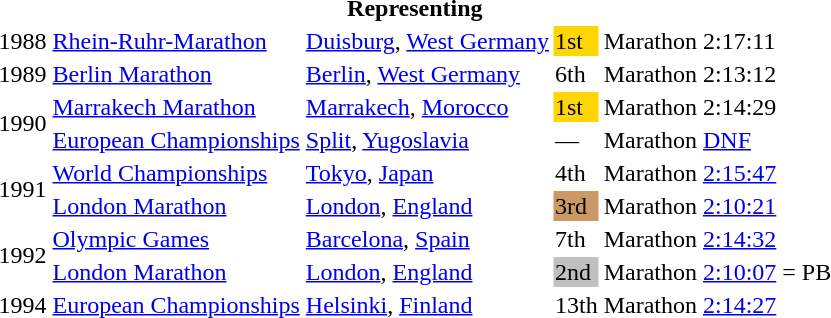<table>
<tr>
<th colspan="6">Representing </th>
</tr>
<tr>
<td>1988</td>
<td><a href='#'>Rhein-Ruhr-Marathon</a></td>
<td><a href='#'>Duisburg</a>, <a href='#'>West Germany</a></td>
<td style="background: gold">1st</td>
<td>Marathon</td>
<td>2:17:11</td>
</tr>
<tr>
<td>1989</td>
<td><a href='#'>Berlin Marathon</a></td>
<td><a href='#'>Berlin</a>, <a href='#'>West Germany</a></td>
<td>6th</td>
<td>Marathon</td>
<td>2:13:12</td>
</tr>
<tr>
<td rowspan=2>1990</td>
<td><a href='#'>Marrakech Marathon</a></td>
<td><a href='#'>Marrakech</a>, <a href='#'>Morocco</a></td>
<td style="background: gold">1st</td>
<td>Marathon</td>
<td>2:14:29</td>
</tr>
<tr>
<td><a href='#'>European Championships</a></td>
<td><a href='#'>Split</a>, <a href='#'>Yugoslavia</a></td>
<td>—</td>
<td>Marathon</td>
<td><a href='#'>DNF</a></td>
</tr>
<tr>
<td rowspan=2>1991</td>
<td><a href='#'>World Championships</a></td>
<td><a href='#'>Tokyo</a>, <a href='#'>Japan</a></td>
<td>4th</td>
<td>Marathon</td>
<td><a href='#'>2:15:47</a></td>
</tr>
<tr>
<td><a href='#'>London Marathon</a></td>
<td><a href='#'>London</a>, <a href='#'>England</a></td>
<td style="background:#c96;">3rd</td>
<td>Marathon</td>
<td><a href='#'>2:10:21</a></td>
</tr>
<tr>
<td rowspan=2>1992</td>
<td><a href='#'>Olympic Games</a></td>
<td><a href='#'>Barcelona</a>, <a href='#'>Spain</a></td>
<td>7th</td>
<td>Marathon</td>
<td><a href='#'>2:14:32</a></td>
</tr>
<tr>
<td><a href='#'>London Marathon</a></td>
<td><a href='#'>London</a>, <a href='#'>England</a></td>
<td bgcolor="silver">2nd</td>
<td>Marathon</td>
<td><a href='#'>2:10:07</a> = PB</td>
</tr>
<tr>
<td>1994</td>
<td><a href='#'>European Championships</a></td>
<td><a href='#'>Helsinki</a>, <a href='#'>Finland</a></td>
<td>13th</td>
<td>Marathon</td>
<td><a href='#'>2:14:27</a></td>
</tr>
</table>
